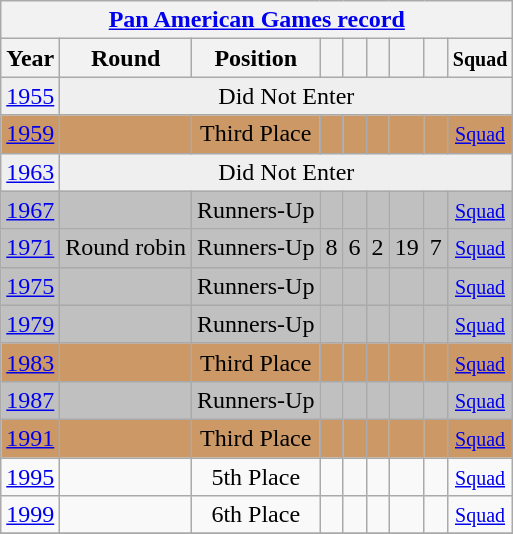<table class="wikitable" style="text-align: center;">
<tr>
<th colspan=9><a href='#'>Pan American Games record</a></th>
</tr>
<tr>
<th>Year</th>
<th>Round</th>
<th>Position</th>
<th></th>
<th></th>
<th></th>
<th></th>
<th></th>
<th><small>Squad</small></th>
</tr>
<tr bgcolor="efefef">
<td> <a href='#'>1955</a></td>
<td colspan=8 rowspan=1 align=center>Did Not Enter</td>
</tr>
<tr bgcolor=cc9966>
<td> <a href='#'>1959</a></td>
<td></td>
<td>Third Place</td>
<td></td>
<td></td>
<td></td>
<td></td>
<td></td>
<td><small><a href='#'>Squad</a></small></td>
</tr>
<tr bgcolor="efefef">
<td> <a href='#'>1963</a></td>
<td colspan=8 rowspan=1 align=center>Did Not Enter</td>
</tr>
<tr bgcolor=silver>
<td> <a href='#'>1967</a></td>
<td></td>
<td>Runners-Up</td>
<td></td>
<td></td>
<td></td>
<td></td>
<td></td>
<td><small><a href='#'>Squad</a></small></td>
</tr>
<tr bgcolor=silver>
<td> <a href='#'>1971</a></td>
<td>Round robin</td>
<td>Runners-Up</td>
<td>8</td>
<td>6</td>
<td>2</td>
<td>19</td>
<td>7</td>
<td><small><a href='#'>Squad</a></small></td>
</tr>
<tr bgcolor=silver>
<td> <a href='#'>1975</a></td>
<td></td>
<td>Runners-Up</td>
<td></td>
<td></td>
<td></td>
<td></td>
<td></td>
<td><small><a href='#'>Squad</a></small></td>
</tr>
<tr bgcolor=silver>
<td> <a href='#'>1979</a></td>
<td></td>
<td>Runners-Up</td>
<td></td>
<td></td>
<td></td>
<td></td>
<td></td>
<td><small><a href='#'>Squad</a></small></td>
</tr>
<tr bgcolor=cc9966>
<td> <a href='#'>1983</a></td>
<td></td>
<td>Third Place</td>
<td></td>
<td></td>
<td></td>
<td></td>
<td></td>
<td><small><a href='#'>Squad</a></small></td>
</tr>
<tr bgcolor=silver>
<td> <a href='#'>1987</a></td>
<td></td>
<td>Runners-Up</td>
<td></td>
<td></td>
<td></td>
<td></td>
<td></td>
<td><small><a href='#'>Squad</a></small></td>
</tr>
<tr bgcolor=cc9966>
<td> <a href='#'>1991</a></td>
<td></td>
<td>Third Place</td>
<td></td>
<td></td>
<td></td>
<td></td>
<td></td>
<td><small><a href='#'>Squad</a></small></td>
</tr>
<tr>
<td> <a href='#'>1995</a></td>
<td></td>
<td>5th Place</td>
<td></td>
<td></td>
<td></td>
<td></td>
<td></td>
<td><small><a href='#'>Squad</a></small></td>
</tr>
<tr>
<td> <a href='#'>1999</a></td>
<td></td>
<td>6th Place</td>
<td></td>
<td></td>
<td></td>
<td></td>
<td></td>
<td><small><a href='#'>Squad</a></small></td>
</tr>
<tr>
</tr>
</table>
